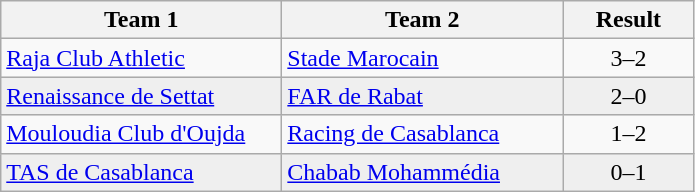<table class="wikitable">
<tr>
<th width="180">Team 1</th>
<th width="180">Team 2</th>
<th width="80">Result</th>
</tr>
<tr>
<td><a href='#'>Raja Club Athletic</a></td>
<td><a href='#'>Stade Marocain</a></td>
<td align="center">3–2</td>
</tr>
<tr style="background:#EFEFEF">
<td><a href='#'>Renaissance de Settat</a></td>
<td><a href='#'>FAR de Rabat</a></td>
<td align="center">2–0</td>
</tr>
<tr>
<td><a href='#'>Mouloudia Club d'Oujda</a></td>
<td><a href='#'>Racing de Casablanca</a></td>
<td align="center">1–2</td>
</tr>
<tr style="background:#EFEFEF">
<td><a href='#'>TAS de Casablanca</a></td>
<td><a href='#'>Chabab Mohammédia</a></td>
<td align="center">0–1</td>
</tr>
</table>
